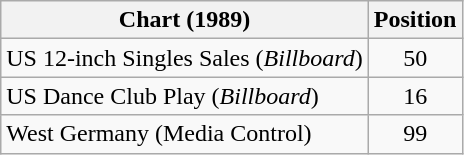<table class="wikitable sortable">
<tr>
<th>Chart (1989)</th>
<th>Position</th>
</tr>
<tr>
<td>US 12-inch Singles Sales (<em>Billboard</em>)</td>
<td align="center">50</td>
</tr>
<tr>
<td>US Dance Club Play (<em>Billboard</em>)</td>
<td align="center">16</td>
</tr>
<tr>
<td>West Germany (Media Control)</td>
<td align="center">99</td>
</tr>
</table>
